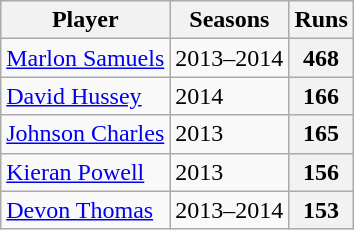<table class="wikitable">
<tr>
<th>Player</th>
<th>Seasons</th>
<th>Runs</th>
</tr>
<tr>
<td><a href='#'>Marlon Samuels</a></td>
<td>2013–2014</td>
<th>468</th>
</tr>
<tr>
<td><a href='#'>David Hussey</a></td>
<td>2014</td>
<th>166</th>
</tr>
<tr>
<td><a href='#'>Johnson Charles</a></td>
<td>2013</td>
<th>165</th>
</tr>
<tr>
<td><a href='#'>Kieran Powell</a></td>
<td>2013</td>
<th>156</th>
</tr>
<tr>
<td><a href='#'>Devon Thomas</a></td>
<td>2013–2014</td>
<th>153</th>
</tr>
</table>
